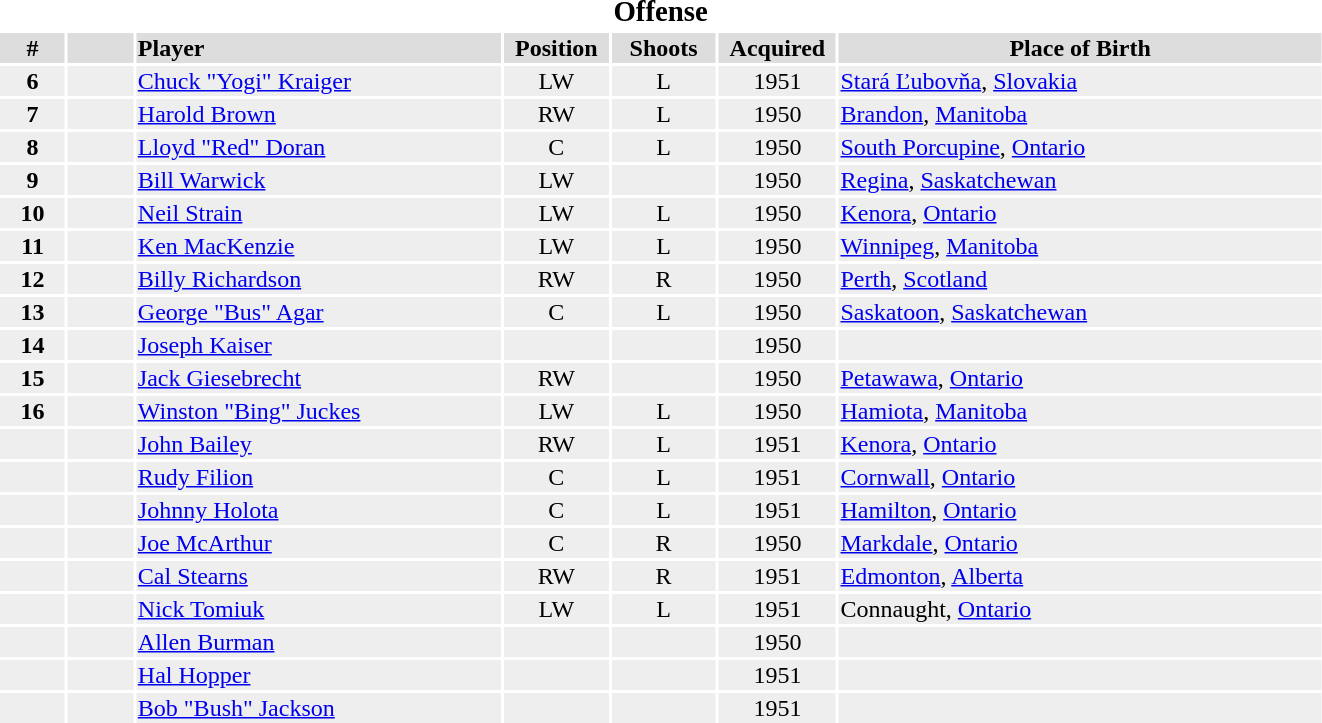<table width=70%>
<tr>
<th colspan="7" style="text-align:center;"><big>Offense</big></th>
</tr>
<tr bgcolor="#dddddd">
<th width=5%>#</th>
<th width=5%></th>
<td align=left!!width=15%><strong>Player</strong></td>
<th width=8%>Position</th>
<th width=8%>Shoots</th>
<th width=9%>Acquired</th>
<th width=37%>Place of Birth</th>
</tr>
<tr bgcolor="#eeeeee">
<td align=center><strong>6</strong></td>
<td align=center></td>
<td><a href='#'>Chuck "Yogi" Kraiger</a></td>
<td align=center>LW</td>
<td align=center>L</td>
<td align=center>1951</td>
<td><a href='#'>Stará Ľubovňa</a>, <a href='#'>Slovakia</a></td>
</tr>
<tr bgcolor="#eeeeee">
<td align=center><strong>7</strong></td>
<td align=center></td>
<td><a href='#'>Harold Brown</a></td>
<td align=center>RW</td>
<td align=center>L</td>
<td align=center>1950</td>
<td><a href='#'>Brandon</a>, <a href='#'>Manitoba</a></td>
</tr>
<tr bgcolor="#eeeeee">
<td align=center><strong>8</strong></td>
<td align=center></td>
<td><a href='#'>Lloyd "Red" Doran</a></td>
<td align=center>C</td>
<td align=center>L</td>
<td align=center>1950</td>
<td><a href='#'>South Porcupine</a>, <a href='#'>Ontario</a></td>
</tr>
<tr bgcolor="#eeeeee">
<td align=center><strong>9</strong></td>
<td align=center></td>
<td><a href='#'>Bill Warwick</a></td>
<td align=center>LW</td>
<td align=center></td>
<td align=center>1950</td>
<td><a href='#'>Regina</a>, <a href='#'>Saskatchewan</a></td>
</tr>
<tr bgcolor="#eeeeee">
<td align=center><strong>10</strong></td>
<td align=center></td>
<td><a href='#'>Neil Strain</a></td>
<td align=center>LW</td>
<td align=center>L</td>
<td align=center>1950</td>
<td><a href='#'>Kenora</a>, <a href='#'>Ontario</a></td>
</tr>
<tr bgcolor="#eeeeee">
<td align=center><strong>11</strong></td>
<td align=center></td>
<td><a href='#'>Ken MacKenzie</a></td>
<td align=center>LW</td>
<td align=center>L</td>
<td align=center>1950</td>
<td><a href='#'>Winnipeg</a>, <a href='#'>Manitoba</a></td>
</tr>
<tr bgcolor="#eeeeee">
<td align=center><strong>12</strong></td>
<td align=center></td>
<td><a href='#'>Billy Richardson</a></td>
<td align=center>RW</td>
<td align=center>R</td>
<td align=center>1950</td>
<td><a href='#'>Perth</a>, <a href='#'>Scotland</a></td>
</tr>
<tr bgcolor="#eeeeee">
<td align=center><strong>13</strong></td>
<td align=center></td>
<td><a href='#'>George "Bus" Agar</a></td>
<td align=center>C</td>
<td align=center>L</td>
<td align=center>1950</td>
<td><a href='#'>Saskatoon</a>, <a href='#'>Saskatchewan</a></td>
</tr>
<tr bgcolor="#eeeeee">
<td align=center><strong>14</strong></td>
<td align=center></td>
<td><a href='#'>Joseph Kaiser</a></td>
<td align=center></td>
<td align=center></td>
<td align=center>1950</td>
<td></td>
</tr>
<tr bgcolor="#eeeeee">
<td align=center><strong>15</strong></td>
<td align=center></td>
<td><a href='#'>Jack Giesebrecht</a></td>
<td align=center>RW</td>
<td align=center></td>
<td align=center>1950</td>
<td><a href='#'>Petawawa</a>, <a href='#'>Ontario</a></td>
</tr>
<tr bgcolor="#eeeeee">
<td align=center><strong>16</strong></td>
<td align=center></td>
<td><a href='#'>Winston "Bing" Juckes</a></td>
<td align=center>LW</td>
<td align=center>L</td>
<td align=center>1950</td>
<td><a href='#'>Hamiota</a>, <a href='#'>Manitoba</a></td>
</tr>
<tr bgcolor="#eeeeee">
<td align=center></td>
<td align=center></td>
<td><a href='#'>John Bailey</a></td>
<td align=center>RW</td>
<td align=center>L</td>
<td align=center>1951</td>
<td><a href='#'>Kenora</a>, <a href='#'>Ontario</a></td>
</tr>
<tr bgcolor="#eeeeee">
<td align=center></td>
<td align=center></td>
<td><a href='#'>Rudy Filion</a></td>
<td align=center>C</td>
<td align=center>L</td>
<td align=center>1951</td>
<td><a href='#'>Cornwall</a>, <a href='#'>Ontario</a></td>
</tr>
<tr bgcolor="#eeeeee">
<td align=center></td>
<td align=center></td>
<td><a href='#'>Johnny Holota</a></td>
<td align=center>C</td>
<td align=center>L</td>
<td align=center>1951</td>
<td><a href='#'>Hamilton</a>, <a href='#'>Ontario</a></td>
</tr>
<tr bgcolor="#eeeeee">
<td align=center></td>
<td align=center></td>
<td><a href='#'>Joe McArthur</a></td>
<td align=center>C</td>
<td align=center>R</td>
<td align=center>1950</td>
<td><a href='#'>Markdale</a>, <a href='#'>Ontario</a></td>
</tr>
<tr bgcolor="#eeeeee">
<td align=center></td>
<td align=center></td>
<td><a href='#'>Cal Stearns</a></td>
<td align=center>RW</td>
<td align=center>R</td>
<td align=center>1951</td>
<td><a href='#'>Edmonton</a>, <a href='#'>Alberta</a></td>
</tr>
<tr bgcolor="#eeeeee">
<td align=center></td>
<td align=center></td>
<td><a href='#'>Nick Tomiuk</a></td>
<td align=center>LW</td>
<td align=center>L</td>
<td align=center>1951</td>
<td>Connaught, <a href='#'>Ontario</a></td>
</tr>
<tr bgcolor="#eeeeee">
<td align=center></td>
<td align=center></td>
<td><a href='#'>Allen Burman</a></td>
<td align=center></td>
<td align=center></td>
<td align=center>1950</td>
<td></td>
</tr>
<tr bgcolor="#eeeeee">
<td align=center></td>
<td align=center></td>
<td><a href='#'>Hal Hopper</a></td>
<td align=center></td>
<td align=center></td>
<td align=center>1951</td>
<td></td>
</tr>
<tr bgcolor="#eeeeee">
<td align=center></td>
<td align=center></td>
<td><a href='#'>Bob "Bush" Jackson</a></td>
<td align=center></td>
<td align=center></td>
<td align=center>1951</td>
<td></td>
</tr>
</table>
